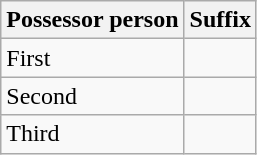<table class="wikitable">
<tr>
<th>Possessor person</th>
<th>Suffix</th>
</tr>
<tr>
<td>First</td>
<td></td>
</tr>
<tr>
<td>Second</td>
<td></td>
</tr>
<tr>
<td>Third</td>
<td></td>
</tr>
</table>
